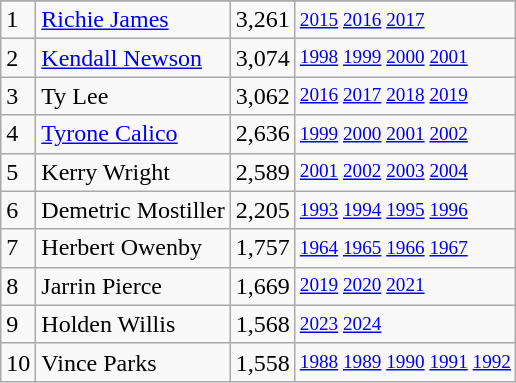<table class="wikitable">
<tr>
</tr>
<tr>
<td>1</td>
<td><a href='#'>Richie James</a></td>
<td>3,261</td>
<td style="font-size:80%;"><a href='#'>2015</a> <a href='#'>2016</a> <a href='#'>2017</a></td>
</tr>
<tr>
<td>2</td>
<td><a href='#'>Kendall Newson</a></td>
<td>3,074</td>
<td style="font-size:80%;"><a href='#'>1998</a> <a href='#'>1999</a> <a href='#'>2000</a> <a href='#'>2001</a></td>
</tr>
<tr>
<td>3</td>
<td>Ty Lee</td>
<td>3,062</td>
<td style="font-size:80%;"><a href='#'>2016</a> <a href='#'>2017</a> <a href='#'>2018</a> <a href='#'>2019</a></td>
</tr>
<tr>
<td>4</td>
<td><a href='#'>Tyrone Calico</a></td>
<td>2,636</td>
<td style="font-size:80%;"><a href='#'>1999</a> <a href='#'>2000</a> <a href='#'>2001</a> <a href='#'>2002</a></td>
</tr>
<tr>
<td>5</td>
<td>Kerry Wright</td>
<td>2,589</td>
<td style="font-size:80%;"><a href='#'>2001</a> <a href='#'>2002</a> <a href='#'>2003</a> <a href='#'>2004</a></td>
</tr>
<tr>
<td>6</td>
<td>Demetric Mostiller</td>
<td>2,205</td>
<td style="font-size:80%;"><a href='#'>1993</a> <a href='#'>1994</a> <a href='#'>1995</a> <a href='#'>1996</a></td>
</tr>
<tr>
<td>7</td>
<td>Herbert Owenby</td>
<td>1,757</td>
<td style="font-size:80%;"><a href='#'>1964</a> <a href='#'>1965</a> <a href='#'>1966</a> <a href='#'>1967</a></td>
</tr>
<tr>
<td>8</td>
<td>Jarrin Pierce</td>
<td>1,669</td>
<td style="font-size:80%;"><a href='#'>2019</a> <a href='#'>2020</a> <a href='#'>2021</a></td>
</tr>
<tr>
<td>9</td>
<td>Holden Willis</td>
<td>1,568</td>
<td style="font-size:80%;"><a href='#'>2023</a> <a href='#'>2024</a></td>
</tr>
<tr>
<td>10</td>
<td>Vince Parks</td>
<td>1,558</td>
<td style="font-size:80%;"><a href='#'>1988</a> <a href='#'>1989</a> <a href='#'>1990</a> <a href='#'>1991</a> <a href='#'>1992</a></td>
</tr>
</table>
